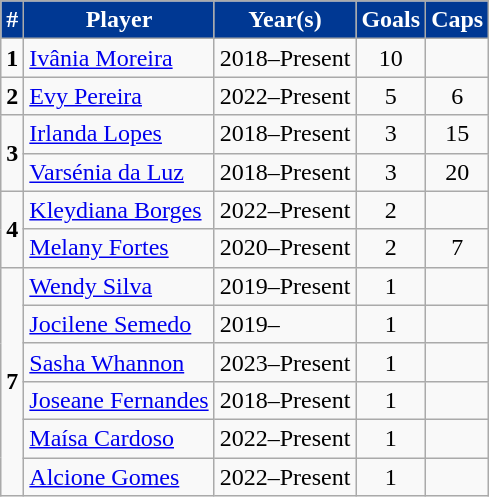<table class="wikitable sortable">
<tr>
<th style="background:#003893;color:white">#</th>
<th style="background:#003893;color:white">Player</th>
<th style="background:#003893;color:white">Year(s)</th>
<th style="background:#003893;color:white">Goals</th>
<th style="background:#003893;color:white">Caps</th>
</tr>
<tr>
<td align=center><strong>1</strong></td>
<td><a href='#'>Ivânia Moreira</a></td>
<td>2018–Present</td>
<td align=center>10</td>
<td align=center></td>
</tr>
<tr>
<td align=center><strong>2</strong></td>
<td><a href='#'>Evy Pereira</a></td>
<td>2022–Present</td>
<td align=center>5</td>
<td align=center>6</td>
</tr>
<tr>
<td align=center rowspan=2><strong>3</strong></td>
<td><a href='#'>Irlanda Lopes</a></td>
<td>2018–Present</td>
<td align=center>3</td>
<td align=center>15</td>
</tr>
<tr>
<td><a href='#'>Varsénia da Luz</a></td>
<td>2018–Present</td>
<td align=center>3</td>
<td align=center>20</td>
</tr>
<tr>
<td align=center rowspan=2><strong>4</strong></td>
<td><a href='#'>Kleydiana Borges</a></td>
<td>2022–Present</td>
<td align=center>2</td>
<td align=center></td>
</tr>
<tr>
<td><a href='#'>Melany Fortes</a></td>
<td>2020–Present</td>
<td align=center>2</td>
<td align=center>7</td>
</tr>
<tr>
<td align=center rowspan="6"><strong>7</strong></td>
<td><a href='#'>Wendy Silva</a></td>
<td>2019–Present</td>
<td align=center>1</td>
<td align=center></td>
</tr>
<tr>
<td><a href='#'>Jocilene Semedo</a></td>
<td>2019–</td>
<td align=center>1</td>
<td align=center></td>
</tr>
<tr>
<td><a href='#'>Sasha Whannon</a></td>
<td>2023–Present</td>
<td align=center>1</td>
<td align=center></td>
</tr>
<tr>
<td><a href='#'>Joseane Fernandes</a></td>
<td>2018–Present</td>
<td align=center>1</td>
<td align=center></td>
</tr>
<tr>
<td><a href='#'>Maísa Cardoso</a></td>
<td>2022–Present</td>
<td align=center>1</td>
<td align=center></td>
</tr>
<tr>
<td><a href='#'>Alcione Gomes</a></td>
<td>2022–Present</td>
<td align=center>1</td>
<td align=center></td>
</tr>
</table>
